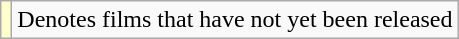<table class="wikitable">
<tr>
<td style="background:#FFFFCC;"></td>
<td>Denotes films that have not yet been released</td>
</tr>
</table>
